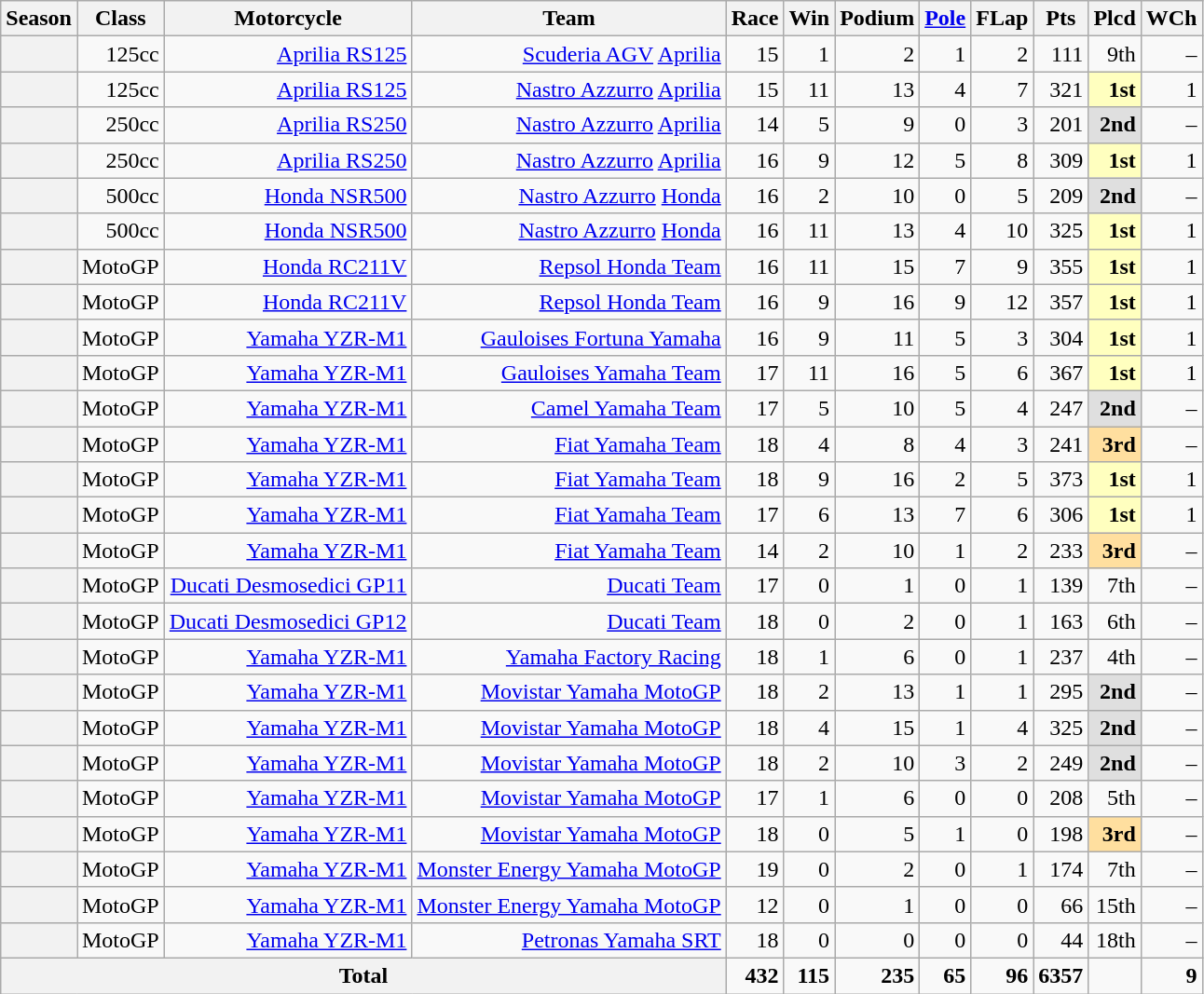<table class="wikitable" style="font-size:100%; text-align:right">
<tr>
<th>Season</th>
<th>Class</th>
<th>Motorcycle</th>
<th>Team</th>
<th>Race</th>
<th>Win</th>
<th>Podium</th>
<th><a href='#'>Pole</a></th>
<th>FLap</th>
<th>Pts</th>
<th>Plcd</th>
<th>WCh</th>
</tr>
<tr>
<th></th>
<td>125cc</td>
<td><a href='#'>Aprilia RS125</a></td>
<td><a href='#'>Scuderia AGV</a> <a href='#'>Aprilia</a></td>
<td>15</td>
<td>1</td>
<td>2</td>
<td>1</td>
<td>2</td>
<td>111</td>
<td>9th</td>
<td>–</td>
</tr>
<tr>
<th></th>
<td>125cc</td>
<td><a href='#'>Aprilia RS125</a></td>
<td><a href='#'>Nastro Azzurro</a> <a href='#'>Aprilia</a></td>
<td>15</td>
<td>11</td>
<td>13</td>
<td>4</td>
<td>7</td>
<td>321</td>
<td style="background:#ffffbf;"><strong>1st</strong></td>
<td>1</td>
</tr>
<tr>
<th></th>
<td>250cc</td>
<td><a href='#'>Aprilia RS250</a></td>
<td><a href='#'>Nastro Azzurro</a> <a href='#'>Aprilia</a></td>
<td>14</td>
<td>5</td>
<td>9</td>
<td>0</td>
<td>3</td>
<td>201</td>
<td style="background:#dfdfdf;"><strong>2nd</strong></td>
<td>–</td>
</tr>
<tr>
<th></th>
<td>250cc</td>
<td><a href='#'>Aprilia RS250</a></td>
<td><a href='#'>Nastro Azzurro</a> <a href='#'>Aprilia</a></td>
<td>16</td>
<td>9</td>
<td>12</td>
<td>5</td>
<td>8</td>
<td>309</td>
<td style="background:#ffffbf;"><strong>1st</strong></td>
<td>1</td>
</tr>
<tr>
<th></th>
<td>500cc</td>
<td><a href='#'>Honda NSR500</a></td>
<td><a href='#'>Nastro Azzurro</a> <a href='#'>Honda</a></td>
<td>16</td>
<td>2</td>
<td>10</td>
<td>0</td>
<td>5</td>
<td>209</td>
<td style="background:#dfdfdf;"><strong>2nd</strong></td>
<td>–</td>
</tr>
<tr>
<th></th>
<td>500cc</td>
<td><a href='#'>Honda NSR500</a></td>
<td><a href='#'>Nastro Azzurro</a> <a href='#'>Honda</a></td>
<td>16</td>
<td>11</td>
<td>13</td>
<td>4</td>
<td>10</td>
<td>325</td>
<td style="background:#ffffbf;"><strong>1st</strong></td>
<td>1</td>
</tr>
<tr>
<th></th>
<td>MotoGP</td>
<td><a href='#'>Honda RC211V</a></td>
<td><a href='#'>Repsol Honda Team</a></td>
<td>16</td>
<td>11</td>
<td>15</td>
<td>7</td>
<td>9</td>
<td>355</td>
<td style="background:#ffffbf;"><strong>1st</strong></td>
<td>1</td>
</tr>
<tr>
<th></th>
<td>MotoGP</td>
<td><a href='#'>Honda RC211V</a></td>
<td><a href='#'>Repsol Honda Team</a></td>
<td>16</td>
<td>9</td>
<td>16</td>
<td>9</td>
<td>12</td>
<td>357</td>
<td style="background:#ffffbf;"><strong>1st</strong></td>
<td>1</td>
</tr>
<tr>
<th></th>
<td>MotoGP</td>
<td><a href='#'>Yamaha YZR-M1</a></td>
<td><a href='#'>Gauloises Fortuna Yamaha</a></td>
<td>16</td>
<td>9</td>
<td>11</td>
<td>5</td>
<td>3</td>
<td>304</td>
<td style="background:#ffffbf;"><strong>1st</strong></td>
<td>1</td>
</tr>
<tr>
<th></th>
<td>MotoGP</td>
<td><a href='#'>Yamaha YZR-M1</a></td>
<td><a href='#'>Gauloises Yamaha Team</a></td>
<td>17</td>
<td>11</td>
<td>16</td>
<td>5</td>
<td>6</td>
<td>367</td>
<td style="background:#ffffbf;"><strong>1st</strong></td>
<td>1</td>
</tr>
<tr>
<th></th>
<td>MotoGP</td>
<td><a href='#'>Yamaha YZR-M1</a></td>
<td><a href='#'>Camel Yamaha Team</a></td>
<td>17</td>
<td>5</td>
<td>10</td>
<td>5</td>
<td>4</td>
<td>247</td>
<td style="background:#dfdfdf;"><strong>2nd</strong></td>
<td>–</td>
</tr>
<tr>
<th></th>
<td>MotoGP</td>
<td><a href='#'>Yamaha YZR-M1</a></td>
<td><a href='#'>Fiat Yamaha Team</a></td>
<td>18</td>
<td>4</td>
<td>8</td>
<td>4</td>
<td>3</td>
<td>241</td>
<td style="background:#ffdf9f;"><strong>3rd</strong></td>
<td>–</td>
</tr>
<tr>
<th></th>
<td>MotoGP</td>
<td><a href='#'>Yamaha YZR-M1</a></td>
<td><a href='#'>Fiat Yamaha Team</a></td>
<td>18</td>
<td>9</td>
<td>16</td>
<td>2</td>
<td>5</td>
<td>373</td>
<td style="background:#ffffbf;"><strong>1st</strong></td>
<td>1</td>
</tr>
<tr>
<th></th>
<td>MotoGP</td>
<td><a href='#'>Yamaha YZR-M1</a></td>
<td><a href='#'>Fiat Yamaha Team</a></td>
<td>17</td>
<td>6</td>
<td>13</td>
<td>7</td>
<td>6</td>
<td>306</td>
<td style="background:#ffffbf;"><strong>1st</strong></td>
<td>1</td>
</tr>
<tr>
<th></th>
<td>MotoGP</td>
<td><a href='#'>Yamaha YZR-M1</a></td>
<td><a href='#'>Fiat Yamaha Team</a></td>
<td>14</td>
<td>2</td>
<td>10</td>
<td>1</td>
<td>2</td>
<td>233</td>
<td style="background:#ffdf9f;"><strong>3rd</strong></td>
<td>–</td>
</tr>
<tr>
<th></th>
<td>MotoGP</td>
<td><a href='#'>Ducati Desmosedici GP11</a></td>
<td><a href='#'>Ducati Team</a></td>
<td>17</td>
<td>0</td>
<td>1</td>
<td>0</td>
<td>1</td>
<td>139</td>
<td>7th</td>
<td>–</td>
</tr>
<tr>
<th></th>
<td>MotoGP</td>
<td><a href='#'>Ducati Desmosedici GP12</a></td>
<td><a href='#'>Ducati Team</a></td>
<td>18</td>
<td>0</td>
<td>2</td>
<td>0</td>
<td>1</td>
<td>163</td>
<td>6th</td>
<td>–</td>
</tr>
<tr>
<th></th>
<td>MotoGP</td>
<td><a href='#'>Yamaha YZR-M1</a></td>
<td><a href='#'>Yamaha Factory Racing</a></td>
<td>18</td>
<td>1</td>
<td>6</td>
<td>0</td>
<td>1</td>
<td>237</td>
<td>4th</td>
<td>–</td>
</tr>
<tr>
<th></th>
<td>MotoGP</td>
<td><a href='#'>Yamaha YZR-M1</a></td>
<td><a href='#'>Movistar Yamaha MotoGP</a></td>
<td>18</td>
<td>2</td>
<td>13</td>
<td>1</td>
<td>1</td>
<td>295</td>
<td style="background:#dfdfdf;"><strong>2nd</strong></td>
<td>–</td>
</tr>
<tr>
<th></th>
<td>MotoGP</td>
<td><a href='#'>Yamaha YZR-M1</a></td>
<td><a href='#'>Movistar Yamaha MotoGP</a></td>
<td>18</td>
<td>4</td>
<td>15</td>
<td>1</td>
<td>4</td>
<td>325</td>
<td style="background:#dfdfdf;"><strong>2nd</strong></td>
<td>–</td>
</tr>
<tr>
<th></th>
<td>MotoGP</td>
<td><a href='#'>Yamaha YZR-M1</a></td>
<td><a href='#'>Movistar Yamaha MotoGP</a></td>
<td>18</td>
<td>2</td>
<td>10</td>
<td>3</td>
<td>2</td>
<td>249</td>
<td style="background:#dfdfdf;"><strong>2nd</strong></td>
<td>–</td>
</tr>
<tr>
<th></th>
<td>MotoGP</td>
<td><a href='#'>Yamaha YZR-M1</a></td>
<td><a href='#'>Movistar Yamaha MotoGP</a></td>
<td>17</td>
<td>1</td>
<td>6</td>
<td>0</td>
<td>0</td>
<td>208</td>
<td>5th</td>
<td>–</td>
</tr>
<tr>
<th></th>
<td>MotoGP</td>
<td><a href='#'>Yamaha YZR-M1</a></td>
<td><a href='#'>Movistar Yamaha MotoGP</a></td>
<td>18</td>
<td>0</td>
<td>5</td>
<td>1</td>
<td>0</td>
<td>198</td>
<td style="background:#ffdf9f;"><strong>3rd</strong></td>
<td>–</td>
</tr>
<tr>
<th></th>
<td>MotoGP</td>
<td><a href='#'>Yamaha YZR-M1</a></td>
<td><a href='#'>Monster Energy Yamaha MotoGP</a></td>
<td>19</td>
<td>0</td>
<td>2</td>
<td>0</td>
<td>1</td>
<td>174</td>
<td>7th</td>
<td>–</td>
</tr>
<tr>
<th></th>
<td>MotoGP</td>
<td><a href='#'>Yamaha YZR-M1</a></td>
<td><a href='#'>Monster Energy Yamaha MotoGP</a></td>
<td>12</td>
<td>0</td>
<td>1</td>
<td>0</td>
<td>0</td>
<td>66</td>
<td>15th</td>
<td>–</td>
</tr>
<tr>
<th></th>
<td>MotoGP</td>
<td><a href='#'>Yamaha YZR-M1</a></td>
<td><a href='#'>Petronas Yamaha SRT</a></td>
<td>18</td>
<td>0</td>
<td>0</td>
<td>0</td>
<td>0</td>
<td>44</td>
<td>18th</td>
<td>–</td>
</tr>
<tr>
<th colspan=4>Total</th>
<td><strong>432</strong></td>
<td><strong>115</strong></td>
<td><strong>235</strong></td>
<td><strong>65</strong></td>
<td><strong>96</strong></td>
<td><strong>6357</strong></td>
<td></td>
<td><strong>9</strong></td>
</tr>
</table>
